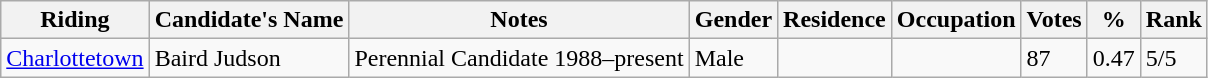<table class="wikitable sortable">
<tr>
<th>Riding<br></th>
<th>Candidate's Name</th>
<th>Notes</th>
<th>Gender</th>
<th>Residence</th>
<th>Occupation</th>
<th>Votes</th>
<th>%</th>
<th>Rank</th>
</tr>
<tr>
<td><a href='#'>Charlottetown</a></td>
<td>Baird Judson</td>
<td>Perennial Candidate 1988–present</td>
<td>Male</td>
<td></td>
<td></td>
<td>87</td>
<td>0.47</td>
<td>5/5</td>
</tr>
</table>
